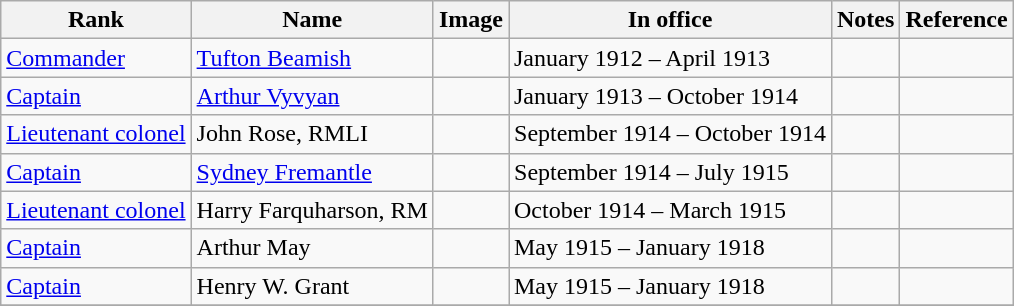<table class="wikitable">
<tr>
<th>Rank</th>
<th>Name</th>
<th>Image</th>
<th>In office</th>
<th>Notes</th>
<th>Reference</th>
</tr>
<tr>
<td><a href='#'>Commander</a></td>
<td><a href='#'>Tufton Beamish</a></td>
<td></td>
<td>January 1912 – April 1913</td>
<td></td>
<td></td>
</tr>
<tr>
<td><a href='#'>Captain</a></td>
<td><a href='#'>Arthur Vyvyan</a></td>
<td></td>
<td>January 1913 – October 1914</td>
<td></td>
<td></td>
</tr>
<tr>
<td><a href='#'>Lieutenant colonel</a></td>
<td>John Rose, RMLI</td>
<td></td>
<td>September 1914 – October 1914</td>
<td></td>
<td></td>
</tr>
<tr>
<td><a href='#'>Captain</a></td>
<td><a href='#'>Sydney Fremantle</a></td>
<td></td>
<td>September 1914 – July 1915</td>
<td></td>
<td></td>
</tr>
<tr>
<td><a href='#'>Lieutenant colonel</a></td>
<td>Harry Farquharson, RM</td>
<td></td>
<td>October 1914 – March 1915</td>
<td></td>
<td></td>
</tr>
<tr>
<td><a href='#'>Captain</a></td>
<td>Arthur May</td>
<td></td>
<td>May 1915 – January 1918</td>
<td></td>
<td></td>
</tr>
<tr>
<td><a href='#'>Captain</a></td>
<td>Henry W. Grant</td>
<td></td>
<td>May 1915 – January 1918</td>
<td></td>
<td></td>
</tr>
<tr>
</tr>
</table>
